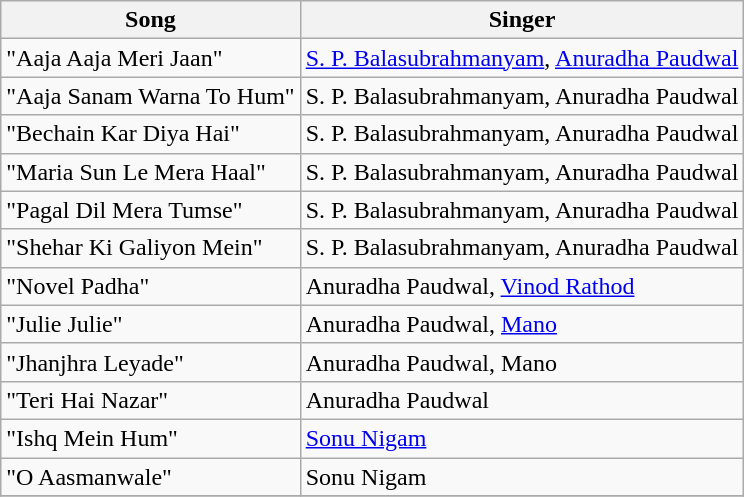<table class="wikitable">
<tr>
<th>Song</th>
<th>Singer</th>
</tr>
<tr>
<td>"Aaja Aaja Meri Jaan"</td>
<td><a href='#'>S. P. Balasubrahmanyam</a>, <a href='#'>Anuradha Paudwal</a></td>
</tr>
<tr>
<td>"Aaja Sanam Warna To Hum"</td>
<td>S. P. Balasubrahmanyam, Anuradha Paudwal</td>
</tr>
<tr>
<td>"Bechain Kar Diya Hai"</td>
<td>S. P. Balasubrahmanyam, Anuradha Paudwal</td>
</tr>
<tr>
<td>"Maria Sun Le Mera Haal"</td>
<td>S. P. Balasubrahmanyam, Anuradha Paudwal</td>
</tr>
<tr>
<td>"Pagal Dil Mera Tumse"</td>
<td>S. P. Balasubrahmanyam, Anuradha Paudwal</td>
</tr>
<tr>
<td>"Shehar Ki Galiyon Mein"</td>
<td>S. P. Balasubrahmanyam, Anuradha Paudwal</td>
</tr>
<tr>
<td>"Novel Padha"</td>
<td>Anuradha Paudwal, <a href='#'>Vinod Rathod</a></td>
</tr>
<tr>
<td>"Julie Julie"</td>
<td>Anuradha Paudwal, <a href='#'>Mano</a></td>
</tr>
<tr>
<td>"Jhanjhra Leyade"</td>
<td>Anuradha Paudwal, Mano</td>
</tr>
<tr>
<td>"Teri Hai Nazar"</td>
<td>Anuradha Paudwal</td>
</tr>
<tr>
<td>"Ishq Mein Hum"</td>
<td><a href='#'>Sonu Nigam</a></td>
</tr>
<tr>
<td>"O Aasmanwale"</td>
<td>Sonu Nigam</td>
</tr>
<tr>
</tr>
</table>
